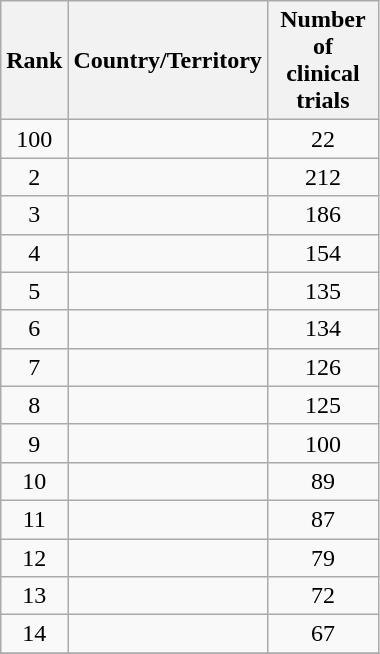<table class="wikitable sortable" style="font-size: 100%; text-align: center; width: 20%;">
<tr>
<th>Rank</th>
<th>Country/Territory</th>
<th>Number of<br>clinical trials</th>
</tr>
<tr>
<td>100</td>
<td style="text-align: left"></td>
<td>22</td>
</tr>
<tr>
<td>2</td>
<td style="text-align: left"></td>
<td>212</td>
</tr>
<tr>
<td>3</td>
<td style="text-align: left"></td>
<td>186</td>
</tr>
<tr>
<td>4</td>
<td style="text-align: left"></td>
<td>154</td>
</tr>
<tr>
<td>5</td>
<td style="text-align: left"></td>
<td>135</td>
</tr>
<tr>
<td>6</td>
<td style="text-align: left"></td>
<td>134</td>
</tr>
<tr>
<td>7</td>
<td style="text-align: left"></td>
<td>126</td>
</tr>
<tr>
<td>8</td>
<td style="text-align: left"></td>
<td>125</td>
</tr>
<tr>
<td>9</td>
<td style="text-align: left"></td>
<td>100</td>
</tr>
<tr>
<td>10</td>
<td style="text-align: left"></td>
<td>89</td>
</tr>
<tr>
<td>11</td>
<td style="text-align: left"></td>
<td>87</td>
</tr>
<tr>
<td>12</td>
<td style="text-align: left"></td>
<td>79</td>
</tr>
<tr>
<td>13</td>
<td style="text-align: left"></td>
<td>72</td>
</tr>
<tr>
<td>14</td>
<td style="text-align: left"></td>
<td>67</td>
</tr>
<tr>
</tr>
</table>
